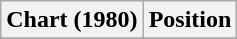<table class="wikitable plainrowheaders">
<tr>
<th>Chart (1980)</th>
<th>Position</th>
</tr>
<tr>
</tr>
</table>
